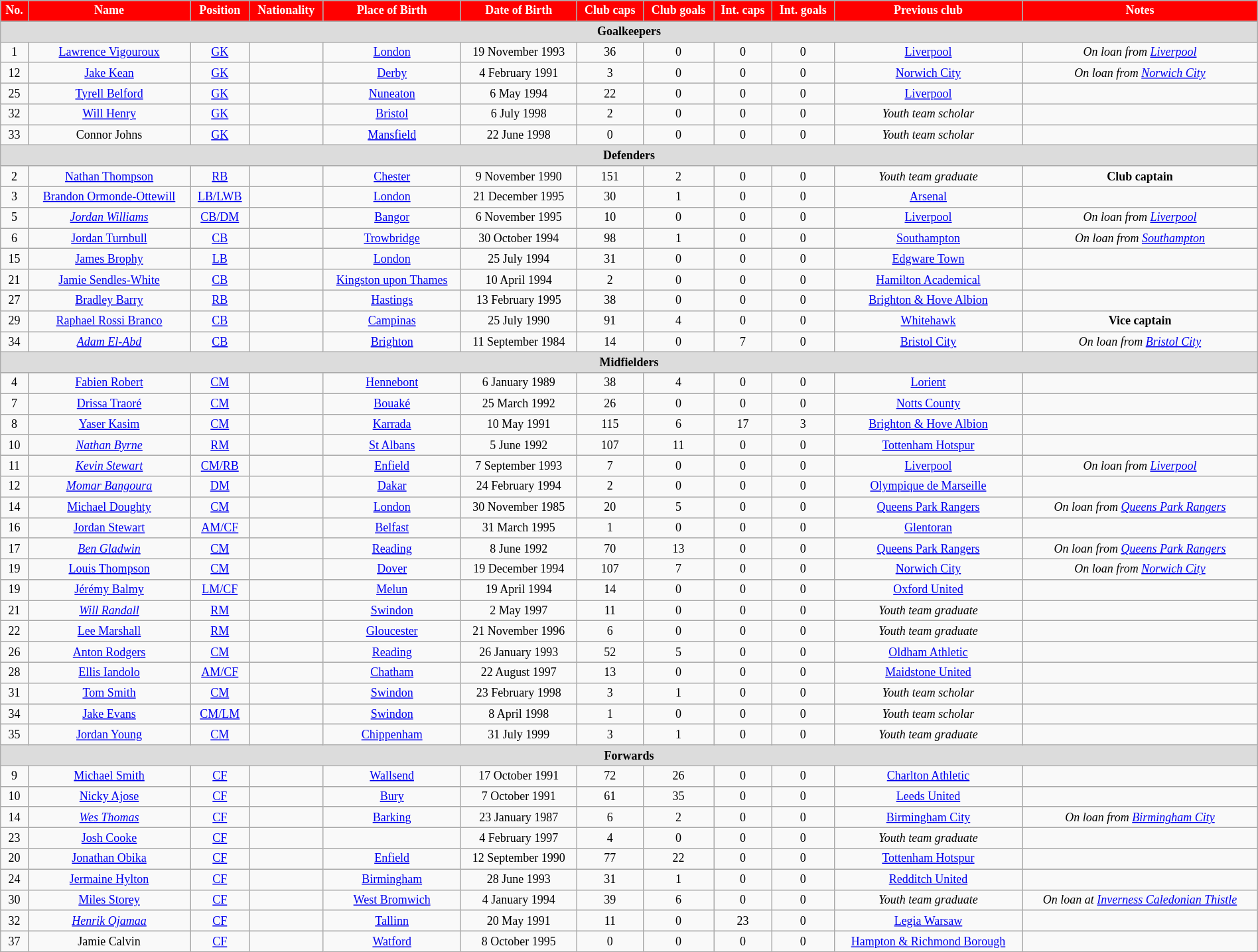<table class="wikitable" style="text-align:center; font-size:75%; width:100%;">
<tr>
<th style="background:#f00; color:white; text-align:center;">No.</th>
<th style="background:#f00; color:white; text-align:center;">Name</th>
<th style="background:#f00; color:white; text-align:center;">Position</th>
<th style="background:#f00; color:white; text-align:center;">Nationality</th>
<th style="background:#f00; color:white; text-align:center;">Place of Birth</th>
<th style="background:#f00; color:white; text-align:center;">Date of Birth</th>
<th style="background:#f00; color:white; text-align:center;">Club caps</th>
<th style="background:#f00; color:white; text-align:center;">Club goals</th>
<th style="background:#f00; color:white; text-align:center;">Int. caps</th>
<th style="background:#f00; color:white; text-align:center;">Int. goals</th>
<th style="background:#f00; color:white; text-align:center;">Previous club</th>
<th style="background:#f00; color:white; text-align:center;">Notes</th>
</tr>
<tr>
<th colspan="12"  style="background:#dcdcdc; text-align:center;">Goalkeepers</th>
</tr>
<tr>
<td>1</td>
<td><a href='#'>Lawrence Vigouroux</a></td>
<td><a href='#'>GK</a></td>
<td></td>
<td> <a href='#'>London</a></td>
<td>19 November 1993</td>
<td>36</td>
<td>0</td>
<td>0</td>
<td>0</td>
<td><a href='#'>Liverpool</a></td>
<td><em>On loan from <a href='#'>Liverpool</a></em></td>
</tr>
<tr>
<td>12</td>
<td><a href='#'>Jake Kean</a></td>
<td><a href='#'>GK</a></td>
<td></td>
<td><a href='#'>Derby</a></td>
<td>4 February 1991</td>
<td>3</td>
<td>0</td>
<td>0</td>
<td>0</td>
<td><a href='#'>Norwich City</a></td>
<td><em>On loan from <a href='#'>Norwich City</a></em></td>
</tr>
<tr>
<td>25</td>
<td><a href='#'>Tyrell Belford</a></td>
<td><a href='#'>GK</a></td>
<td></td>
<td><a href='#'>Nuneaton</a></td>
<td>6 May 1994</td>
<td>22</td>
<td>0</td>
<td>0</td>
<td>0</td>
<td><a href='#'>Liverpool</a></td>
<td></td>
</tr>
<tr>
<td>32</td>
<td><a href='#'>Will Henry</a></td>
<td><a href='#'>GK</a></td>
<td></td>
<td><a href='#'>Bristol</a></td>
<td>6 July 1998</td>
<td>2</td>
<td>0</td>
<td>0</td>
<td>0</td>
<td><em>Youth team scholar</em></td>
<td></td>
</tr>
<tr>
<td>33</td>
<td>Connor Johns</td>
<td><a href='#'>GK</a></td>
<td></td>
<td><a href='#'>Mansfield</a></td>
<td>22 June 1998</td>
<td>0</td>
<td>0</td>
<td>0</td>
<td>0</td>
<td><em>Youth team scholar</em></td>
<td></td>
</tr>
<tr>
<th colspan="12"  style="background:#dcdcdc; text-align:center;">Defenders</th>
</tr>
<tr>
<td>2</td>
<td><a href='#'>Nathan Thompson</a></td>
<td><a href='#'>RB</a></td>
<td></td>
<td><a href='#'>Chester</a></td>
<td>9 November 1990</td>
<td>151</td>
<td>2</td>
<td>0</td>
<td>0</td>
<td><em>Youth team graduate</em></td>
<td><strong>Club captain</strong></td>
</tr>
<tr>
<td>3</td>
<td><a href='#'>Brandon Ormonde-Ottewill</a></td>
<td><a href='#'>LB/LWB</a></td>
<td></td>
<td><a href='#'>London</a></td>
<td>21 December 1995</td>
<td>30</td>
<td>1</td>
<td>0</td>
<td>0</td>
<td><a href='#'>Arsenal</a></td>
<td></td>
</tr>
<tr>
<td>5</td>
<td><em><a href='#'>Jordan Williams</a></em></td>
<td><a href='#'>CB/DM</a></td>
<td></td>
<td><a href='#'>Bangor</a></td>
<td>6 November 1995</td>
<td>10</td>
<td>0</td>
<td>0</td>
<td>0</td>
<td><a href='#'>Liverpool</a></td>
<td><em>On loan from <a href='#'>Liverpool</a></em></td>
</tr>
<tr>
<td>6</td>
<td><a href='#'>Jordan Turnbull</a></td>
<td><a href='#'>CB</a></td>
<td></td>
<td><a href='#'>Trowbridge</a></td>
<td>30 October 1994</td>
<td>98</td>
<td>1</td>
<td>0</td>
<td>0</td>
<td><a href='#'>Southampton</a></td>
<td><em>On loan from <a href='#'>Southampton</a></em></td>
</tr>
<tr>
<td>15</td>
<td><a href='#'>James Brophy</a></td>
<td><a href='#'>LB</a></td>
<td></td>
<td><a href='#'>London</a></td>
<td>25 July 1994</td>
<td>31</td>
<td>0</td>
<td>0</td>
<td>0</td>
<td><a href='#'>Edgware Town</a></td>
<td></td>
</tr>
<tr>
<td>21</td>
<td><a href='#'>Jamie Sendles-White</a></td>
<td><a href='#'>CB</a></td>
<td></td>
<td> <a href='#'>Kingston upon Thames</a></td>
<td>10 April 1994</td>
<td>2</td>
<td>0</td>
<td>0</td>
<td>0</td>
<td><a href='#'>Hamilton Academical</a></td>
<td></td>
</tr>
<tr>
<td>27</td>
<td><a href='#'>Bradley Barry</a></td>
<td><a href='#'>RB</a></td>
<td></td>
<td><a href='#'>Hastings</a></td>
<td>13 February 1995</td>
<td>38</td>
<td>0</td>
<td>0</td>
<td>0</td>
<td><a href='#'>Brighton & Hove Albion</a></td>
<td></td>
</tr>
<tr>
<td>29</td>
<td><a href='#'>Raphael Rossi Branco</a></td>
<td><a href='#'>CB</a></td>
<td></td>
<td><a href='#'>Campinas</a></td>
<td>25 July 1990</td>
<td>91</td>
<td>4</td>
<td>0</td>
<td>0</td>
<td><a href='#'>Whitehawk</a></td>
<td><strong>Vice captain</strong></td>
</tr>
<tr>
<td>34</td>
<td><em><a href='#'>Adam El-Abd</a></em></td>
<td><a href='#'>CB</a></td>
<td></td>
<td> <a href='#'>Brighton</a></td>
<td>11 September 1984</td>
<td>14</td>
<td>0</td>
<td>7</td>
<td>0</td>
<td><a href='#'>Bristol City</a></td>
<td><em>On loan from <a href='#'>Bristol City</a></em></td>
</tr>
<tr>
<th colspan="12"  style="background:#dcdcdc; text-align:center;">Midfielders</th>
</tr>
<tr>
<td>4</td>
<td><a href='#'>Fabien Robert</a></td>
<td><a href='#'>CM</a></td>
<td></td>
<td><a href='#'>Hennebont</a></td>
<td>6 January 1989</td>
<td>38</td>
<td>4</td>
<td>0</td>
<td>0</td>
<td><a href='#'>Lorient</a></td>
<td></td>
</tr>
<tr>
<td>7</td>
<td><a href='#'>Drissa Traoré</a></td>
<td><a href='#'>CM</a></td>
<td></td>
<td><a href='#'>Bouaké</a></td>
<td>25 March 1992</td>
<td>26</td>
<td>0</td>
<td>0</td>
<td>0</td>
<td><a href='#'>Notts County</a></td>
<td></td>
</tr>
<tr>
<td>8</td>
<td><a href='#'>Yaser Kasim</a></td>
<td><a href='#'>CM</a></td>
<td></td>
<td><a href='#'>Karrada</a></td>
<td>10 May 1991</td>
<td>115</td>
<td>6</td>
<td>17</td>
<td>3</td>
<td><a href='#'>Brighton & Hove Albion</a></td>
<td></td>
</tr>
<tr>
<td>10</td>
<td><em><a href='#'>Nathan Byrne</a></em></td>
<td><a href='#'>RM</a></td>
<td></td>
<td><a href='#'>St Albans</a></td>
<td>5 June 1992</td>
<td>107</td>
<td>11</td>
<td>0</td>
<td>0</td>
<td><a href='#'>Tottenham Hotspur</a></td>
<td></td>
</tr>
<tr>
<td>11</td>
<td><em><a href='#'>Kevin Stewart</a></em></td>
<td><a href='#'>CM/RB</a></td>
<td></td>
<td><a href='#'>Enfield</a></td>
<td>7 September 1993</td>
<td>7</td>
<td>0</td>
<td>0</td>
<td>0</td>
<td><a href='#'>Liverpool</a></td>
<td><em>On loan from <a href='#'>Liverpool</a></em></td>
</tr>
<tr>
<td>12</td>
<td><em><a href='#'>Momar Bangoura</a></em></td>
<td><a href='#'>DM</a></td>
<td></td>
<td><a href='#'>Dakar</a></td>
<td>24 February 1994</td>
<td>2</td>
<td>0</td>
<td>0</td>
<td>0</td>
<td><a href='#'>Olympique de Marseille</a></td>
<td></td>
</tr>
<tr>
<td>14</td>
<td><a href='#'>Michael Doughty</a></td>
<td><a href='#'>CM</a></td>
<td></td>
<td> <a href='#'>London</a></td>
<td>30 November 1985</td>
<td>20</td>
<td>5</td>
<td>0</td>
<td>0</td>
<td><a href='#'>Queens Park Rangers</a></td>
<td><em>On loan from <a href='#'>Queens Park Rangers</a></em></td>
</tr>
<tr>
<td>16</td>
<td><a href='#'>Jordan Stewart</a></td>
<td><a href='#'>AM/CF</a></td>
<td></td>
<td><a href='#'>Belfast</a></td>
<td>31 March 1995</td>
<td>1</td>
<td>0</td>
<td>0</td>
<td>0</td>
<td><a href='#'>Glentoran</a></td>
<td></td>
</tr>
<tr>
<td>17</td>
<td><em><a href='#'>Ben Gladwin</a></em></td>
<td><a href='#'>CM</a></td>
<td></td>
<td><a href='#'>Reading</a></td>
<td>8 June 1992</td>
<td>70</td>
<td>13</td>
<td>0</td>
<td>0</td>
<td><a href='#'>Queens Park Rangers</a></td>
<td><em>On loan from <a href='#'>Queens Park Rangers</a></em></td>
</tr>
<tr>
<td>19</td>
<td><a href='#'>Louis Thompson</a></td>
<td><a href='#'>CM</a></td>
<td></td>
<td> <a href='#'>Dover</a></td>
<td>19 December 1994</td>
<td>107</td>
<td>7</td>
<td>0</td>
<td>0</td>
<td><a href='#'>Norwich City</a></td>
<td><em>On loan from <a href='#'>Norwich City</a></em></td>
</tr>
<tr>
<td>19</td>
<td><a href='#'>Jérémy Balmy</a></td>
<td><a href='#'>LM/CF</a></td>
<td></td>
<td><a href='#'>Melun</a></td>
<td>19 April 1994</td>
<td>14</td>
<td>0</td>
<td>0</td>
<td>0</td>
<td><a href='#'>Oxford United</a></td>
<td></td>
</tr>
<tr>
<td>21</td>
<td><em><a href='#'>Will Randall</a></em></td>
<td><a href='#'>RM</a></td>
<td></td>
<td><a href='#'>Swindon</a></td>
<td>2 May 1997</td>
<td>11</td>
<td>0</td>
<td>0</td>
<td>0</td>
<td><em>Youth team graduate</em></td>
<td></td>
</tr>
<tr>
<td>22</td>
<td><a href='#'>Lee Marshall</a></td>
<td><a href='#'>RM</a></td>
<td></td>
<td><a href='#'>Gloucester</a></td>
<td>21 November 1996</td>
<td>6</td>
<td>0</td>
<td>0</td>
<td>0</td>
<td><em>Youth team graduate</em></td>
<td></td>
</tr>
<tr>
<td>26</td>
<td><a href='#'>Anton Rodgers</a></td>
<td><a href='#'>CM</a></td>
<td></td>
<td> <a href='#'>Reading</a></td>
<td>26 January 1993</td>
<td>52</td>
<td>5</td>
<td>0</td>
<td>0</td>
<td><a href='#'>Oldham Athletic</a></td>
<td></td>
</tr>
<tr>
<td>28</td>
<td><a href='#'>Ellis Iandolo</a></td>
<td><a href='#'>AM/CF</a></td>
<td></td>
<td><a href='#'>Chatham</a></td>
<td>22 August 1997</td>
<td>13</td>
<td>0</td>
<td>0</td>
<td>0</td>
<td><a href='#'>Maidstone United</a></td>
<td></td>
</tr>
<tr>
<td>31</td>
<td><a href='#'>Tom Smith</a></td>
<td><a href='#'>CM</a></td>
<td></td>
<td><a href='#'>Swindon</a></td>
<td>23 February 1998</td>
<td>3</td>
<td>1</td>
<td>0</td>
<td>0</td>
<td><em>Youth team scholar</em></td>
<td></td>
</tr>
<tr>
<td>34</td>
<td><a href='#'>Jake Evans</a></td>
<td><a href='#'>CM/LM</a></td>
<td></td>
<td><a href='#'>Swindon</a></td>
<td>8 April 1998</td>
<td>1</td>
<td>0</td>
<td>0</td>
<td>0</td>
<td><em>Youth team scholar</em></td>
<td></td>
</tr>
<tr>
<td>35</td>
<td><a href='#'>Jordan Young</a></td>
<td><a href='#'>CM</a></td>
<td></td>
<td> <a href='#'>Chippenham</a></td>
<td>31 July 1999</td>
<td>3</td>
<td>1</td>
<td>0</td>
<td>0</td>
<td><em>Youth team graduate</em></td>
<td></td>
</tr>
<tr>
<th colspan="12"  style="background:#dcdcdc; text-align:center;">Forwards</th>
</tr>
<tr>
<td>9</td>
<td><a href='#'>Michael Smith</a></td>
<td><a href='#'>CF</a></td>
<td></td>
<td><a href='#'>Wallsend</a></td>
<td>17 October 1991</td>
<td>72</td>
<td>26</td>
<td>0</td>
<td>0</td>
<td><a href='#'>Charlton Athletic</a></td>
<td></td>
</tr>
<tr>
<td>10</td>
<td><a href='#'>Nicky Ajose</a></td>
<td><a href='#'>CF</a></td>
<td></td>
<td><a href='#'>Bury</a></td>
<td>7 October 1991</td>
<td>61</td>
<td>35</td>
<td>0</td>
<td>0</td>
<td><a href='#'>Leeds United</a></td>
<td></td>
</tr>
<tr>
<td>14</td>
<td><em><a href='#'>Wes Thomas</a></em></td>
<td><a href='#'>CF</a></td>
<td></td>
<td><a href='#'>Barking</a></td>
<td>23 January 1987</td>
<td>6</td>
<td>2</td>
<td>0</td>
<td>0</td>
<td><a href='#'>Birmingham City</a></td>
<td><em>On loan from <a href='#'>Birmingham City</a></em></td>
</tr>
<tr>
<td>23</td>
<td><a href='#'>Josh Cooke</a></td>
<td><a href='#'>CF</a></td>
<td></td>
<td></td>
<td>4 February 1997</td>
<td>4</td>
<td>0</td>
<td>0</td>
<td>0</td>
<td><em>Youth team graduate</em></td>
<td></td>
</tr>
<tr>
<td>20</td>
<td><a href='#'>Jonathan Obika</a></td>
<td><a href='#'>CF</a></td>
<td></td>
<td><a href='#'>Enfield</a></td>
<td>12 September 1990</td>
<td>77</td>
<td>22</td>
<td>0</td>
<td>0</td>
<td><a href='#'>Tottenham Hotspur</a></td>
<td></td>
</tr>
<tr>
<td>24</td>
<td><a href='#'>Jermaine Hylton</a></td>
<td><a href='#'>CF</a></td>
<td></td>
<td><a href='#'>Birmingham</a></td>
<td>28 June 1993</td>
<td>31</td>
<td>1</td>
<td>0</td>
<td>0</td>
<td><a href='#'>Redditch United</a></td>
<td></td>
</tr>
<tr>
<td>30</td>
<td><a href='#'>Miles Storey</a></td>
<td><a href='#'>CF</a></td>
<td></td>
<td><a href='#'>West Bromwich</a></td>
<td>4 January 1994</td>
<td>39</td>
<td>6</td>
<td>0</td>
<td>0</td>
<td><em>Youth team graduate</em></td>
<td><em>On loan at <a href='#'>Inverness Caledonian Thistle</a></em></td>
</tr>
<tr>
<td>32</td>
<td><em><a href='#'>Henrik Ojamaa</a></em></td>
<td><a href='#'>CF</a></td>
<td></td>
<td><a href='#'>Tallinn</a></td>
<td>20 May 1991</td>
<td>11</td>
<td>0</td>
<td>23</td>
<td>0</td>
<td><a href='#'>Legia Warsaw</a></td>
<td></td>
</tr>
<tr>
<td>37</td>
<td>Jamie Calvin</td>
<td><a href='#'>CF</a></td>
<td></td>
<td><a href='#'>Watford</a></td>
<td>8 October 1995</td>
<td>0</td>
<td>0</td>
<td>0</td>
<td>0</td>
<td><a href='#'>Hampton & Richmond Borough</a></td>
<td></td>
</tr>
</table>
